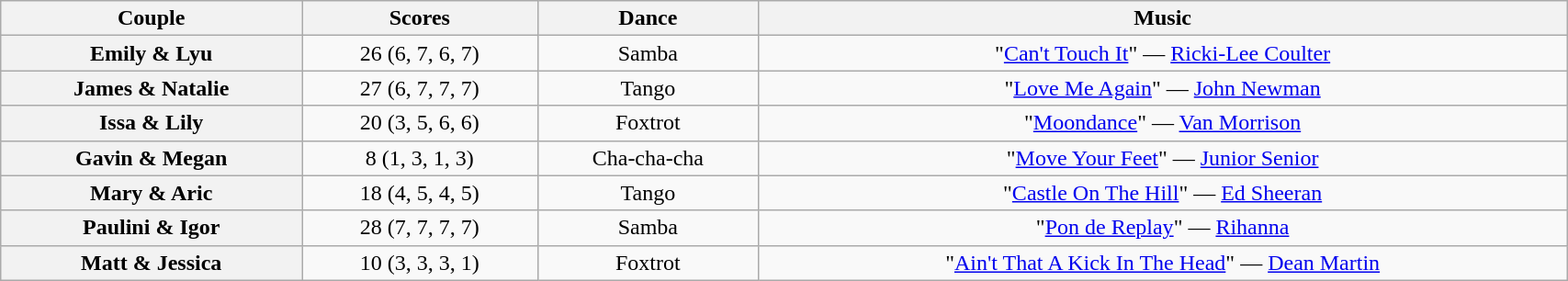<table class="wikitable sortable" style="text-align:center; width: 90%">
<tr>
<th scope="col">Couple</th>
<th scope="col">Scores</th>
<th scope="col" class="unsortable">Dance</th>
<th scope="col" class="unsortable">Music</th>
</tr>
<tr>
<th scope="row">Emily & Lyu</th>
<td>26 (6, 7, 6, 7)</td>
<td>Samba</td>
<td>"<a href='#'>Can't Touch It</a>" — <a href='#'>Ricki-Lee Coulter</a></td>
</tr>
<tr>
<th scope="row">James & Natalie</th>
<td>27 (6, 7, 7, 7)</td>
<td>Tango</td>
<td>"<a href='#'>Love Me Again</a>" — <a href='#'>John Newman</a></td>
</tr>
<tr>
<th scope="row">Issa & Lily</th>
<td>20 (3, 5, 6, 6)</td>
<td>Foxtrot</td>
<td>"<a href='#'>Moondance</a>" — <a href='#'>Van Morrison</a></td>
</tr>
<tr>
<th scope="row">Gavin & Megan</th>
<td>8 (1, 3, 1, 3)</td>
<td>Cha-cha-cha</td>
<td>"<a href='#'>Move Your Feet</a>" — <a href='#'>Junior Senior</a></td>
</tr>
<tr>
<th scope="row">Mary & Aric</th>
<td>18 (4, 5, 4, 5)</td>
<td>Tango</td>
<td>"<a href='#'>Castle On The Hill</a>" — <a href='#'>Ed Sheeran</a></td>
</tr>
<tr>
<th scope="row">Paulini & Igor</th>
<td>28 (7, 7, 7, 7)</td>
<td>Samba</td>
<td>"<a href='#'>Pon de Replay</a>" — <a href='#'>Rihanna</a></td>
</tr>
<tr>
<th scope="row">Matt & Jessica</th>
<td>10 (3, 3, 3, 1)</td>
<td>Foxtrot</td>
<td>"<a href='#'>Ain't That A Kick In The Head</a>" — <a href='#'>Dean Martin</a></td>
</tr>
</table>
